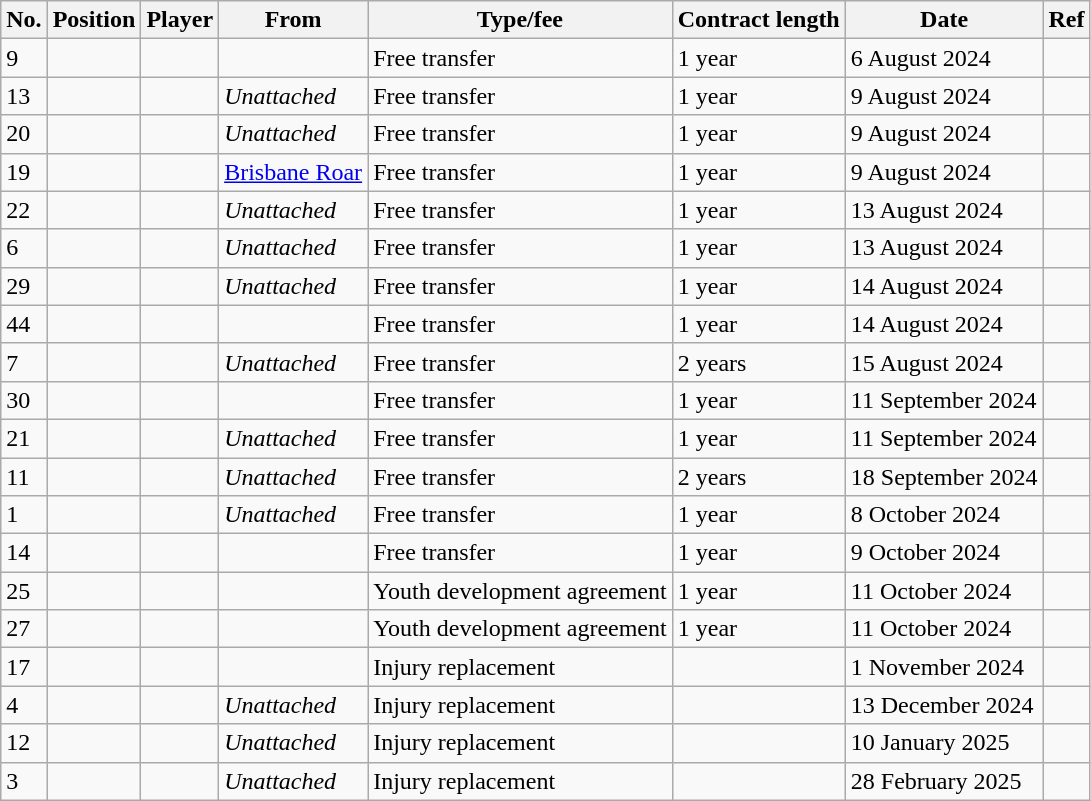<table class="wikitable plainrowheaders sortable" style="text-align:center; text-align:left">
<tr>
<th scope="col">No.</th>
<th scope="col">Position</th>
<th scope="col">Player</th>
<th scope="col">From</th>
<th scope="col">Type/fee</th>
<th scope="col">Contract length</th>
<th scope="col">Date</th>
<th scope="col" class="unsortable">Ref</th>
</tr>
<tr>
<td>9</td>
<td></td>
<td align=left></td>
<td></td>
<td>Free transfer</td>
<td>1 year</td>
<td>6 August 2024</td>
<td></td>
</tr>
<tr>
<td>13</td>
<td></td>
<td align=left></td>
<td><em>Unattached</em></td>
<td>Free transfer</td>
<td>1 year</td>
<td>9 August 2024</td>
<td></td>
</tr>
<tr>
<td>20</td>
<td></td>
<td align=left></td>
<td><em>Unattached</em></td>
<td>Free transfer</td>
<td>1 year</td>
<td>9 August 2024</td>
<td></td>
</tr>
<tr>
<td>19</td>
<td></td>
<td align=left></td>
<td><a href='#'>Brisbane Roar</a></td>
<td>Free transfer</td>
<td>1 year</td>
<td>9 August 2024</td>
<td></td>
</tr>
<tr>
<td>22</td>
<td></td>
<td align=left></td>
<td><em>Unattached</em></td>
<td>Free transfer</td>
<td>1 year</td>
<td>13 August 2024</td>
<td></td>
</tr>
<tr>
<td>6</td>
<td></td>
<td align=left></td>
<td><em>Unattached</em></td>
<td>Free transfer</td>
<td>1 year</td>
<td>13 August 2024</td>
<td></td>
</tr>
<tr>
<td>29</td>
<td></td>
<td align=left></td>
<td><em>Unattached</em></td>
<td>Free transfer</td>
<td>1 year</td>
<td>14 August 2024</td>
<td></td>
</tr>
<tr>
<td>44</td>
<td></td>
<td align=left></td>
<td></td>
<td>Free transfer</td>
<td>1 year</td>
<td>14 August 2024</td>
<td></td>
</tr>
<tr>
<td>7</td>
<td></td>
<td align=left></td>
<td><em>Unattached</em></td>
<td>Free transfer</td>
<td>2 years</td>
<td>15 August 2024</td>
<td></td>
</tr>
<tr>
<td>30</td>
<td></td>
<td align=left></td>
<td></td>
<td>Free transfer</td>
<td>1 year</td>
<td>11 September 2024</td>
<td></td>
</tr>
<tr>
<td>21</td>
<td></td>
<td align=left></td>
<td><em>Unattached</em></td>
<td>Free transfer</td>
<td>1 year</td>
<td>11 September 2024</td>
<td></td>
</tr>
<tr>
<td>11</td>
<td></td>
<td align=left></td>
<td><em>Unattached</em></td>
<td>Free transfer</td>
<td>2 years</td>
<td>18 September 2024</td>
<td></td>
</tr>
<tr>
<td>1</td>
<td></td>
<td align=left></td>
<td><em>Unattached</em></td>
<td>Free transfer</td>
<td>1 year</td>
<td>8 October 2024</td>
<td></td>
</tr>
<tr>
<td>14</td>
<td></td>
<td align=left></td>
<td></td>
<td>Free transfer</td>
<td>1 year</td>
<td>9 October 2024</td>
<td></td>
</tr>
<tr>
<td>25</td>
<td></td>
<td align=left></td>
<td></td>
<td>Youth development agreement</td>
<td>1 year</td>
<td>11 October 2024</td>
<td></td>
</tr>
<tr>
<td>27</td>
<td></td>
<td align=left></td>
<td></td>
<td>Youth development agreement</td>
<td>1 year</td>
<td>11 October 2024</td>
<td></td>
</tr>
<tr>
<td>17</td>
<td></td>
<td align=left></td>
<td></td>
<td>Injury replacement</td>
<td></td>
<td>1 November 2024</td>
<td></td>
</tr>
<tr>
<td>4</td>
<td></td>
<td align=left></td>
<td><em>Unattached</em></td>
<td>Injury replacement</td>
<td></td>
<td>13 December 2024</td>
<td></td>
</tr>
<tr>
<td>12</td>
<td></td>
<td align=left></td>
<td><em>Unattached</em></td>
<td>Injury replacement</td>
<td></td>
<td>10 January 2025</td>
<td></td>
</tr>
<tr>
<td>3</td>
<td></td>
<td align=left></td>
<td><em>Unattached</em></td>
<td>Injury replacement</td>
<td></td>
<td>28 February 2025</td>
<td></td>
</tr>
</table>
